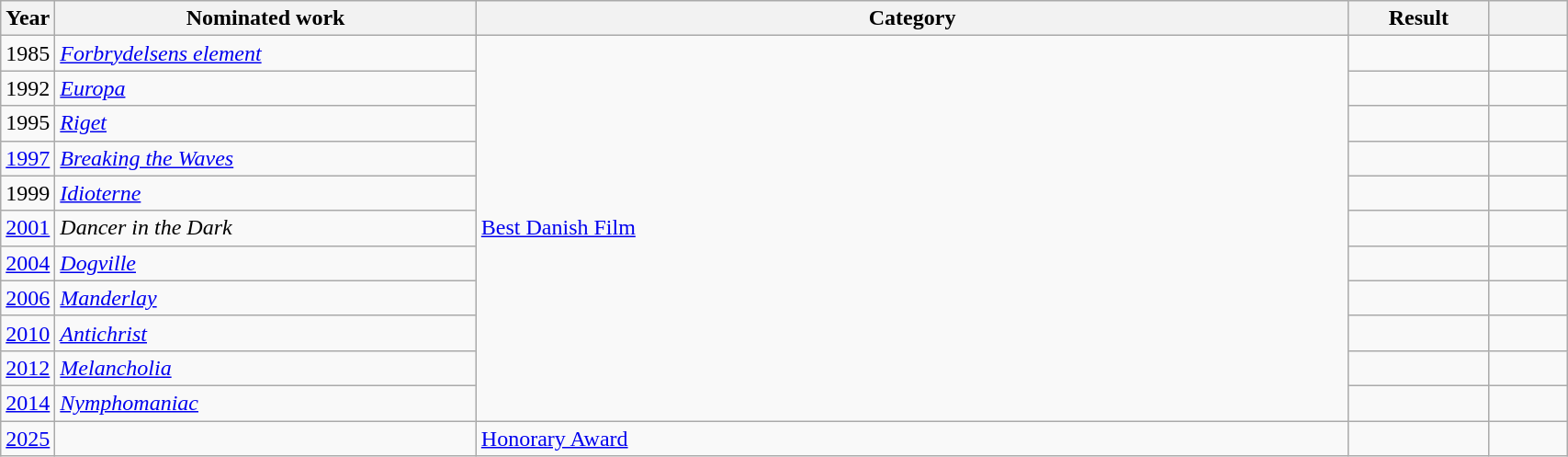<table class=wikitable width=90%>
<tr>
<th width=3%>Year</th>
<th width=27%>Nominated work</th>
<th width=56%>Category</th>
<th width=9%>Result</th>
<th width=5%></th>
</tr>
<tr>
<td>1985</td>
<td><em><a href='#'>Forbrydelsens element</a></em></td>
<td rowspan="11"><a href='#'>Best Danish Film</a></td>
<td></td>
<td style="text-align:center;"></td>
</tr>
<tr>
<td>1992</td>
<td><em><a href='#'>Europa</a></em></td>
<td></td>
<td style="text-align:center;"></td>
</tr>
<tr>
<td>1995</td>
<td><em><a href='#'>Riget</a></em></td>
<td></td>
<td style="text-align:center;"></td>
</tr>
<tr>
<td><a href='#'>1997</a></td>
<td><em><a href='#'>Breaking the Waves</a></em></td>
<td></td>
<td style="text-align:center;"></td>
</tr>
<tr>
<td>1999</td>
<td><em><a href='#'>Idioterne</a></em></td>
<td></td>
<td style="text-align:center;"></td>
</tr>
<tr>
<td><a href='#'>2001</a></td>
<td><em>Dancer in the Dark</em></td>
<td></td>
<td style="text-align:center;"></td>
</tr>
<tr>
<td><a href='#'>2004</a></td>
<td><em><a href='#'>Dogville</a></em></td>
<td></td>
<td style="text-align:center;"></td>
</tr>
<tr>
<td><a href='#'>2006</a></td>
<td><em><a href='#'>Manderlay</a></em></td>
<td></td>
<td style="text-align:center;"></td>
</tr>
<tr>
<td><a href='#'>2010</a></td>
<td><em><a href='#'>Antichrist</a></em></td>
<td></td>
<td style="text-align:center;"></td>
</tr>
<tr>
<td><a href='#'>2012</a></td>
<td><em><a href='#'>Melancholia</a></em></td>
<td></td>
<td style="text-align:center;"></td>
</tr>
<tr>
<td><a href='#'>2014</a></td>
<td><em><a href='#'>Nymphomaniac</a></em></td>
<td></td>
<td style="text-align:center;"></td>
</tr>
<tr>
<td><a href='#'>2025</a></td>
<td></td>
<td><a href='#'>Honorary Award</a></td>
<td></td>
<td style="text-align:center;"></td>
</tr>
</table>
